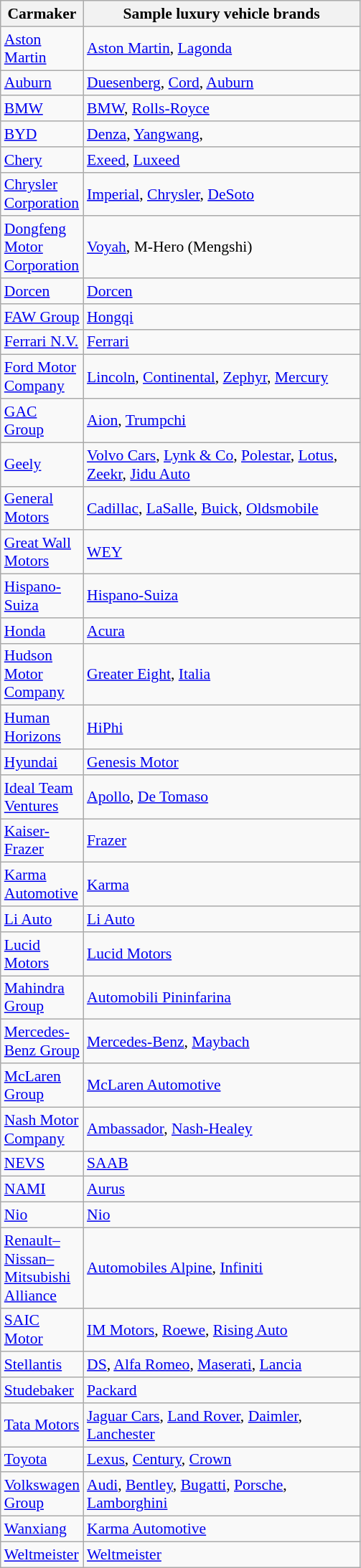<table class="wikitable" style="font-size:90%">
<tr>
<th width=60px>Carmaker</th>
<th width=250px>Sample luxury vehicle brands</th>
</tr>
<tr>
<td><a href='#'>Aston Martin</a></td>
<td><a href='#'>Aston Martin</a>, <a href='#'>Lagonda</a></td>
</tr>
<tr>
<td><a href='#'>Auburn</a></td>
<td><a href='#'>Duesenberg</a>, <a href='#'>Cord</a>, <a href='#'>Auburn</a></td>
</tr>
<tr>
<td><a href='#'>BMW</a></td>
<td><a href='#'>BMW</a>, <a href='#'>Rolls-Royce</a></td>
</tr>
<tr>
<td><a href='#'>BYD</a></td>
<td><a href='#'>Denza</a>, <a href='#'>Yangwang</a>,</td>
</tr>
<tr>
<td><a href='#'>Chery</a></td>
<td><a href='#'>Exeed</a>, <a href='#'>Luxeed</a></td>
</tr>
<tr>
<td><a href='#'>Chrysler Corporation</a></td>
<td><a href='#'>Imperial</a>, <a href='#'>Chrysler</a>, <a href='#'>DeSoto</a></td>
</tr>
<tr>
<td><a href='#'>Dongfeng Motor Corporation</a></td>
<td><a href='#'>Voyah</a>, M-Hero (Mengshi)</td>
</tr>
<tr>
<td><a href='#'>Dorcen</a></td>
<td><a href='#'>Dorcen</a></td>
</tr>
<tr>
<td><a href='#'>FAW Group</a></td>
<td><a href='#'>Hongqi</a></td>
</tr>
<tr>
<td><a href='#'>Ferrari N.V.</a></td>
<td><a href='#'>Ferrari</a></td>
</tr>
<tr>
<td><a href='#'>Ford Motor Company</a></td>
<td><a href='#'>Lincoln</a>, <a href='#'>Continental</a>, <a href='#'>Zephyr</a>, <a href='#'>Mercury</a></td>
</tr>
<tr>
<td><a href='#'>GAC Group</a></td>
<td><a href='#'>Aion</a>, <a href='#'>Trumpchi</a></td>
</tr>
<tr>
<td><a href='#'>Geely</a></td>
<td><a href='#'>Volvo Cars</a>, <a href='#'>Lynk & Co</a>, <a href='#'>Polestar</a>, <a href='#'>Lotus</a>, <a href='#'>Zeekr</a>, <a href='#'>Jidu Auto</a></td>
</tr>
<tr>
<td><a href='#'>General Motors</a></td>
<td><a href='#'>Cadillac</a>, <a href='#'>LaSalle</a>, <a href='#'>Buick</a>, <a href='#'>Oldsmobile</a></td>
</tr>
<tr>
<td><a href='#'>Great Wall Motors</a></td>
<td><a href='#'>WEY</a></td>
</tr>
<tr>
<td><a href='#'>Hispano-Suiza</a></td>
<td><a href='#'>Hispano-Suiza</a></td>
</tr>
<tr>
<td><a href='#'>Honda</a></td>
<td><a href='#'>Acura</a></td>
</tr>
<tr>
<td><a href='#'>Hudson Motor Company</a></td>
<td><a href='#'>Greater Eight</a>, <a href='#'>Italia</a></td>
</tr>
<tr>
<td><a href='#'>Human Horizons</a></td>
<td><a href='#'>HiPhi</a></td>
</tr>
<tr>
<td><a href='#'>Hyundai</a></td>
<td><a href='#'>Genesis Motor</a></td>
</tr>
<tr>
<td><a href='#'>Ideal Team Ventures</a></td>
<td><a href='#'>Apollo</a>, <a href='#'>De Tomaso</a></td>
</tr>
<tr>
<td><a href='#'>Kaiser-Frazer</a></td>
<td><a href='#'>Frazer</a></td>
</tr>
<tr>
<td><a href='#'>Karma Automotive</a></td>
<td><a href='#'>Karma</a></td>
</tr>
<tr>
<td><a href='#'>Li Auto</a></td>
<td><a href='#'>Li Auto</a></td>
</tr>
<tr>
<td><a href='#'>Lucid Motors</a></td>
<td><a href='#'>Lucid Motors</a></td>
</tr>
<tr>
<td><a href='#'>Mahindra Group</a></td>
<td><a href='#'>Automobili Pininfarina</a></td>
</tr>
<tr>
<td><a href='#'>Mercedes-Benz Group</a></td>
<td><a href='#'>Mercedes-Benz</a>, <a href='#'>Maybach</a></td>
</tr>
<tr>
<td><a href='#'>McLaren Group</a></td>
<td><a href='#'>McLaren Automotive</a></td>
</tr>
<tr>
<td><a href='#'>Nash Motor Company</a></td>
<td><a href='#'>Ambassador</a>, <a href='#'>Nash-Healey</a></td>
</tr>
<tr>
<td><a href='#'>NEVS</a></td>
<td><a href='#'>SAAB</a></td>
</tr>
<tr>
<td><a href='#'>NAMI</a></td>
<td><a href='#'>Aurus</a></td>
</tr>
<tr>
<td><a href='#'>Nio</a></td>
<td><a href='#'>Nio</a></td>
</tr>
<tr>
<td><a href='#'>Renault–Nissan–Mitsubishi Alliance</a></td>
<td><a href='#'>Automobiles Alpine</a>, <a href='#'>Infiniti</a></td>
</tr>
<tr>
<td><a href='#'>SAIC Motor</a></td>
<td><a href='#'>IM Motors</a>, <a href='#'>Roewe</a>, <a href='#'>Rising Auto</a></td>
</tr>
<tr>
<td><a href='#'>Stellantis</a></td>
<td><a href='#'>DS</a>, <a href='#'>Alfa Romeo</a>, <a href='#'>Maserati</a>, <a href='#'>Lancia</a></td>
</tr>
<tr>
<td><a href='#'>Studebaker</a></td>
<td><a href='#'>Packard</a></td>
</tr>
<tr>
<td><a href='#'>Tata Motors</a></td>
<td><a href='#'>Jaguar Cars</a>, <a href='#'>Land Rover</a>, <a href='#'>Daimler</a>, <a href='#'>Lanchester</a></td>
</tr>
<tr>
<td><a href='#'>Toyota</a></td>
<td><a href='#'>Lexus</a>, <a href='#'>Century</a>, <a href='#'>Crown</a></td>
</tr>
<tr>
<td><a href='#'>Volkswagen Group</a></td>
<td><a href='#'>Audi</a>, <a href='#'>Bentley</a>, <a href='#'>Bugatti</a>, <a href='#'>Porsche</a>, <a href='#'>Lamborghini</a></td>
</tr>
<tr>
<td><a href='#'>Wanxiang</a></td>
<td><a href='#'>Karma Automotive</a></td>
</tr>
<tr>
<td><a href='#'>Weltmeister</a></td>
<td><a href='#'>Weltmeister</a></td>
</tr>
</table>
